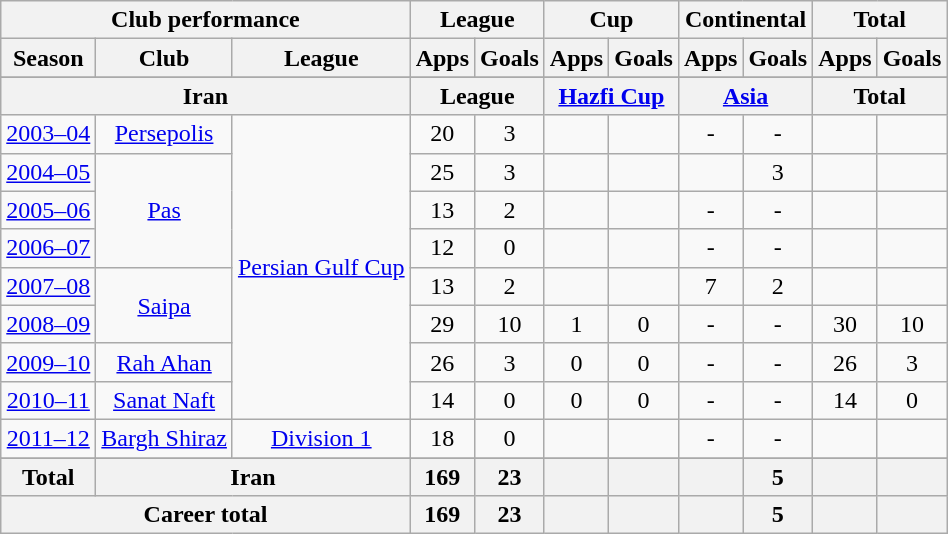<table class="wikitable" style="text-align:center">
<tr>
<th colspan=3>Club performance</th>
<th colspan=2>League</th>
<th colspan=2>Cup</th>
<th colspan=2>Continental</th>
<th colspan=2>Total</th>
</tr>
<tr>
<th>Season</th>
<th>Club</th>
<th>League</th>
<th>Apps</th>
<th>Goals</th>
<th>Apps</th>
<th>Goals</th>
<th>Apps</th>
<th>Goals</th>
<th>Apps</th>
<th>Goals</th>
</tr>
<tr>
</tr>
<tr>
<th colspan=3>Iran</th>
<th colspan=2>League</th>
<th colspan=2><a href='#'>Hazfi Cup</a></th>
<th colspan=2><a href='#'>Asia</a></th>
<th colspan=2>Total</th>
</tr>
<tr>
<td><a href='#'>2003–04</a></td>
<td rowspan="1"><a href='#'>Persepolis</a></td>
<td rowspan="8"><a href='#'>Persian Gulf Cup</a></td>
<td>20</td>
<td>3</td>
<td></td>
<td></td>
<td>-</td>
<td>-</td>
<td></td>
<td></td>
</tr>
<tr>
<td><a href='#'>2004–05</a></td>
<td rowspan="3"><a href='#'>Pas</a></td>
<td>25</td>
<td>3</td>
<td></td>
<td></td>
<td></td>
<td>3</td>
<td></td>
<td></td>
</tr>
<tr>
<td><a href='#'>2005–06</a></td>
<td>13</td>
<td>2</td>
<td></td>
<td></td>
<td>-</td>
<td>-</td>
<td></td>
<td></td>
</tr>
<tr>
<td><a href='#'>2006–07</a></td>
<td>12</td>
<td>0</td>
<td></td>
<td></td>
<td>-</td>
<td>-</td>
<td></td>
<td></td>
</tr>
<tr>
<td><a href='#'>2007–08</a></td>
<td rowspan="2"><a href='#'>Saipa</a></td>
<td>13</td>
<td>2</td>
<td></td>
<td></td>
<td>7</td>
<td>2</td>
<td></td>
<td></td>
</tr>
<tr>
<td><a href='#'>2008–09</a></td>
<td>29</td>
<td>10</td>
<td>1</td>
<td>0</td>
<td>-</td>
<td>-</td>
<td>30</td>
<td>10</td>
</tr>
<tr>
<td><a href='#'>2009–10</a></td>
<td rowspan="1"><a href='#'>Rah Ahan</a></td>
<td>26</td>
<td>3</td>
<td>0</td>
<td>0</td>
<td>-</td>
<td>-</td>
<td>26</td>
<td>3</td>
</tr>
<tr>
<td><a href='#'>2010–11</a></td>
<td rowspan="1"><a href='#'>Sanat Naft</a></td>
<td>14</td>
<td>0</td>
<td>0</td>
<td>0</td>
<td>-</td>
<td>-</td>
<td>14</td>
<td>0</td>
</tr>
<tr>
<td><a href='#'>2011–12</a></td>
<td rowspan="1"><a href='#'>Bargh Shiraz</a></td>
<td rowspan="1"><a href='#'>Division 1</a></td>
<td>18</td>
<td>0</td>
<td></td>
<td></td>
<td>-</td>
<td>-</td>
<td></td>
<td></td>
</tr>
<tr>
</tr>
<tr>
<th rowspan=1>Total</th>
<th colspan=2>Iran</th>
<th>169</th>
<th>23</th>
<th></th>
<th></th>
<th></th>
<th>5</th>
<th></th>
<th></th>
</tr>
<tr>
<th colspan=3>Career total</th>
<th>169</th>
<th>23</th>
<th></th>
<th></th>
<th></th>
<th>5</th>
<th></th>
<th></th>
</tr>
</table>
